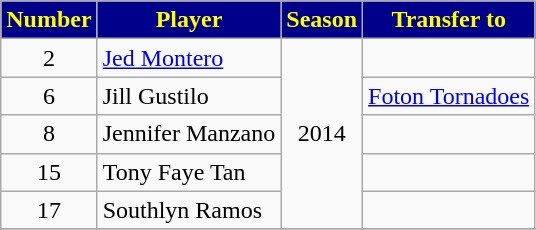<table class="wikitable">
<tr>
<th style="background:#00008B; color:yellow;">Number</th>
<th style="background:#00008B; color:yellow;">Player</th>
<th style="background:#00008B; color:yellow;">Season</th>
<th style="background:#00008B; color:yellow;">Transfer to</th>
</tr>
<tr align="left">
<td align=center>2</td>
<td><a href='#'>Jed Montero</a></td>
<td rowspan="5" align=center>2014</td>
<td></td>
</tr>
<tr align="left">
<td align="center">6</td>
<td>Jill Gustilo</td>
<td><a href='#'>Foton Tornadoes</a></td>
</tr>
<tr align="left">
<td align="center">8</td>
<td>Jennifer Manzano</td>
<td></td>
</tr>
<tr align="left">
<td align="center">15</td>
<td>Tony Faye Tan</td>
<td></td>
</tr>
<tr align="left">
<td align="center">17</td>
<td>Southlyn Ramos</td>
<td></td>
</tr>
<tr align="left">
</tr>
</table>
